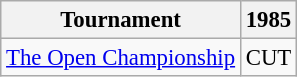<table class="wikitable" style="font-size:95%;text-align:center;">
<tr>
<th>Tournament</th>
<th>1985</th>
</tr>
<tr>
<td align=left><a href='#'>The Open Championship</a></td>
<td>CUT</td>
</tr>
</table>
